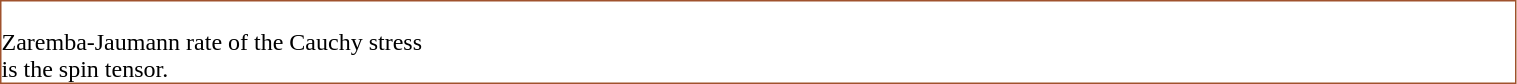<table cellspacing="0" cellpadding="0" style="margin:0em 0em 1em 0em; width:80%">
<tr>
<td colspan="2" style="width:80%; horizontal-align:right; vertical-align:top; border:1px solid Sienna; background-color:White;"><br><div>
Zaremba-Jaumann rate of the Cauchy stress
</div>
<div> is the spin tensor.</div></td>
</tr>
</table>
